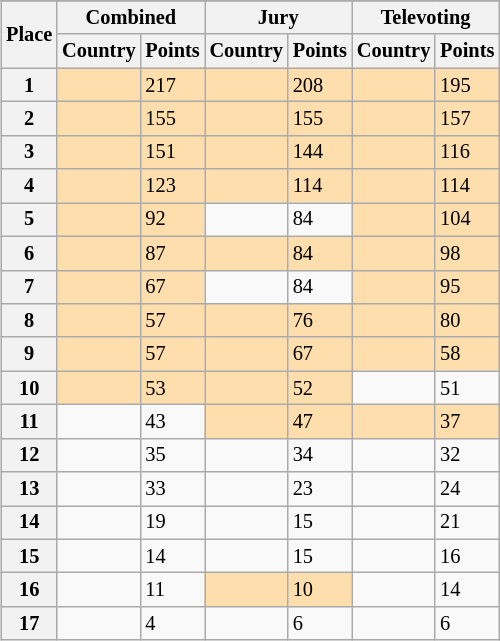<table class="wikitable collapsible plainrowheaders" style="float:right; margin:10px; font-size:85%;">
<tr>
</tr>
<tr>
<th scope="col" rowspan="2">Place</th>
<th scope="col" colspan="2">Combined</th>
<th scope="col" colspan="2">Jury</th>
<th scope="col" colspan="2">Televoting</th>
</tr>
<tr>
<th scope="col">Country</th>
<th scope="col">Points</th>
<th scope="col">Country</th>
<th scope="col">Points</th>
<th scope="col">Country</th>
<th scope="col">Points</th>
</tr>
<tr>
<th scope="row" style="text-align:center">1</th>
<td bgcolor="navajowhite"></td>
<td bgcolor="navajowhite">217</td>
<td bgcolor="navajowhite"></td>
<td bgcolor="navajowhite">208</td>
<td bgcolor="navajowhite"></td>
<td bgcolor="navajowhite">195</td>
</tr>
<tr>
<th scope="row" style="text-align:center">2</th>
<td bgcolor="navajowhite"></td>
<td bgcolor="navajowhite">155</td>
<td bgcolor="navajowhite"></td>
<td bgcolor="navajowhite">155</td>
<td bgcolor="navajowhite"></td>
<td bgcolor="navajowhite">157</td>
</tr>
<tr>
<th scope="row" style="text-align:center">3</th>
<td bgcolor="navajowhite"></td>
<td bgcolor="navajowhite">151</td>
<td bgcolor="navajowhite"></td>
<td bgcolor="navajowhite">144</td>
<td bgcolor="navajowhite"></td>
<td bgcolor="navajowhite">116</td>
</tr>
<tr>
<th scope="row" style="text-align:center">4</th>
<td bgcolor="navajowhite"></td>
<td bgcolor="navajowhite">123</td>
<td bgcolor="navajowhite"></td>
<td bgcolor="navajowhite">114</td>
<td bgcolor="navajowhite"></td>
<td bgcolor="navajowhite">114</td>
</tr>
<tr>
<th scope="row" style="text-align:center">5</th>
<td bgcolor="navajowhite"></td>
<td bgcolor="navajowhite">92</td>
<td></td>
<td>84</td>
<td bgcolor="navajowhite"></td>
<td bgcolor="navajowhite">104</td>
</tr>
<tr>
<th scope="row" style="text-align:center">6</th>
<td bgcolor="navajowhite"></td>
<td bgcolor="navajowhite">87</td>
<td bgcolor="navajowhite"></td>
<td bgcolor="navajowhite">84</td>
<td bgcolor="navajowhite"></td>
<td bgcolor="navajowhite">98</td>
</tr>
<tr>
<th scope="row" style="text-align:center">7</th>
<td bgcolor="navajowhite"></td>
<td bgcolor="navajowhite">67</td>
<td></td>
<td>84</td>
<td bgcolor="navajowhite"></td>
<td bgcolor="navajowhite">95</td>
</tr>
<tr>
<th scope="row" style="text-align:center">8</th>
<td bgcolor="navajowhite"></td>
<td bgcolor="navajowhite">57</td>
<td bgcolor="navajowhite"></td>
<td bgcolor="navajowhite">76</td>
<td bgcolor="navajowhite"></td>
<td bgcolor="navajowhite">80</td>
</tr>
<tr>
<th scope="row" style="text-align:center">9</th>
<td bgcolor="navajowhite"></td>
<td bgcolor="navajowhite">57</td>
<td bgcolor="navajowhite"></td>
<td bgcolor="navajowhite">67</td>
<td bgcolor="navajowhite"></td>
<td bgcolor="navajowhite">58</td>
</tr>
<tr>
<th scope="row" style="text-align:center">10</th>
<td bgcolor="navajowhite"></td>
<td bgcolor="navajowhite">53</td>
<td bgcolor="navajowhite"></td>
<td bgcolor="navajowhite">52</td>
<td></td>
<td>51</td>
</tr>
<tr>
<th scope="row" style="text-align:center">11</th>
<td></td>
<td>43</td>
<td bgcolor="navajowhite"></td>
<td bgcolor="navajowhite">47</td>
<td bgcolor="navajowhite"></td>
<td bgcolor="navajowhite">37</td>
</tr>
<tr>
<th scope="row" style="text-align:center">12</th>
<td></td>
<td>35</td>
<td></td>
<td>34</td>
<td></td>
<td>32</td>
</tr>
<tr>
<th scope="row" style="text-align:center">13</th>
<td></td>
<td>33</td>
<td></td>
<td>23</td>
<td></td>
<td>24</td>
</tr>
<tr>
<th scope="row" style="text-align:center">14</th>
<td></td>
<td>19</td>
<td></td>
<td>15</td>
<td></td>
<td>21</td>
</tr>
<tr>
<th scope="row" style="text-align:center">15</th>
<td></td>
<td>14</td>
<td></td>
<td>15</td>
<td></td>
<td>16</td>
</tr>
<tr>
<th scope="row" style="text-align:center">16</th>
<td></td>
<td>11</td>
<td bgcolor="navajowhite"></td>
<td bgcolor="navajowhite">10</td>
<td></td>
<td>14</td>
</tr>
<tr>
<th scope="row" style="text-align:center">17</th>
<td></td>
<td>4</td>
<td></td>
<td>6</td>
<td></td>
<td>6</td>
</tr>
</table>
